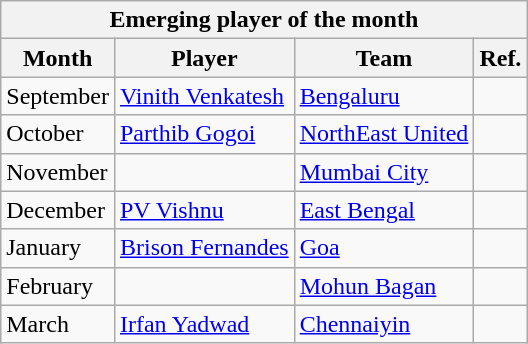<table class="wikitable collapsible collapsed">
<tr>
<th colspan="4">Emerging player of the month</th>
</tr>
<tr>
<th>Month</th>
<th>Player</th>
<th>Team</th>
<th>Ref.</th>
</tr>
<tr>
<td>September</td>
<td> <a href='#'>Vinith Venkatesh</a></td>
<td><a href='#'>Bengaluru</a></td>
<td></td>
</tr>
<tr>
<td>October</td>
<td> <a href='#'>Parthib Gogoi</a></td>
<td><a href='#'>NorthEast United</a></td>
<td></td>
</tr>
<tr>
<td>November</td>
<td></td>
<td><a href='#'>Mumbai City</a></td>
<td></td>
</tr>
<tr>
<td>December</td>
<td> <a href='#'>PV Vishnu</a></td>
<td><a href='#'>East Bengal</a></td>
<td></td>
</tr>
<tr>
<td>January</td>
<td> <a href='#'>Brison Fernandes</a></td>
<td><a href='#'>Goa</a></td>
<td></td>
</tr>
<tr>
<td>February</td>
<td></td>
<td><a href='#'>Mohun Bagan</a></td>
<td></td>
</tr>
<tr>
<td>March</td>
<td> <a href='#'>Irfan Yadwad</a></td>
<td><a href='#'>Chennaiyin</a></td>
<td></td>
</tr>
</table>
